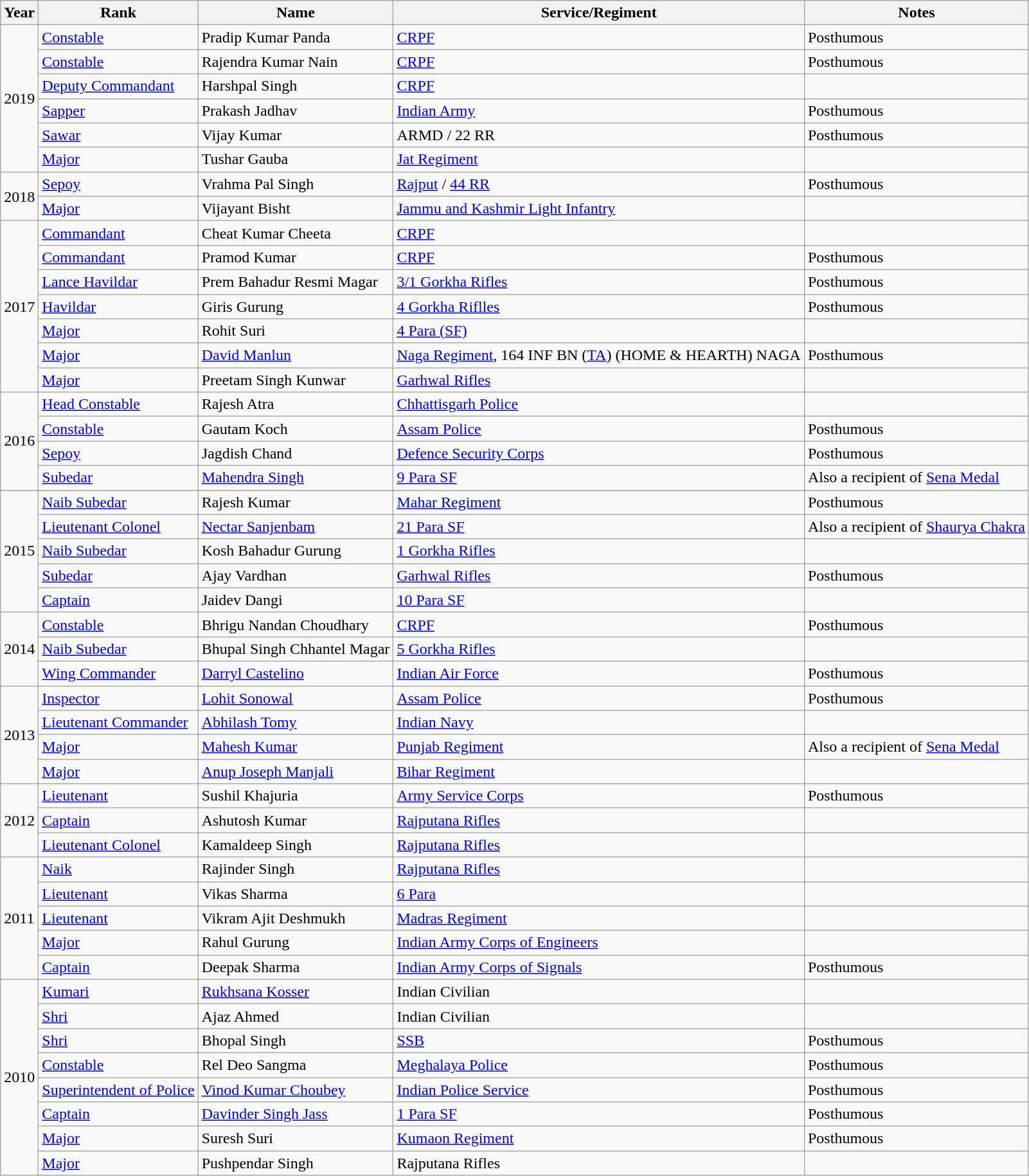<table class="wikitable sortable">
<tr>
<th>Year</th>
<th>Rank</th>
<th>Name</th>
<th>Service/Regiment</th>
<th>Notes</th>
</tr>
<tr>
<td rowspan="6">2019</td>
<td><a href='#'>Constable</a></td>
<td>Pradip Kumar Panda</td>
<td><a href='#'>CRPF</a></td>
<td>Posthumous</td>
</tr>
<tr>
<td><a href='#'>Constable</a></td>
<td>Rajendra Kumar Nain</td>
<td><a href='#'>CRPF</a></td>
<td>Posthumous</td>
</tr>
<tr>
<td><a href='#'>Deputy Commandant</a></td>
<td>Harshpal Singh</td>
<td><a href='#'>CRPF</a></td>
<td></td>
</tr>
<tr>
<td><a href='#'>Sapper</a></td>
<td>Prakash Jadhav</td>
<td><a href='#'>Indian Army</a></td>
<td>Posthumous</td>
</tr>
<tr>
<td><a href='#'>Sawar</a></td>
<td>Vijay Kumar</td>
<td>ARMD / 22 RR</td>
<td>Posthumous</td>
</tr>
<tr>
<td><a href='#'>Major</a></td>
<td>Tushar Gauba</td>
<td><a href='#'>Jat Regiment</a></td>
<td></td>
</tr>
<tr>
<td rowspan="2">2018</td>
<td><a href='#'>Sepoy</a></td>
<td>Vrahma Pal Singh</td>
<td><a href='#'>Rajput</a> / <a href='#'>44 RR</a></td>
<td>Posthumous</td>
</tr>
<tr>
<td><a href='#'>Major</a></td>
<td>Vijayant Bisht</td>
<td><a href='#'>Jammu and Kashmir Light Infantry</a></td>
<td></td>
</tr>
<tr>
<td rowspan="7">2017</td>
<td><a href='#'>Commandant</a></td>
<td>Cheat Kumar Cheeta</td>
<td><a href='#'>CRPF</a></td>
<td></td>
</tr>
<tr>
<td><a href='#'>Commandant</a></td>
<td>Pramod Kumar</td>
<td><a href='#'>CRPF</a></td>
<td>Posthumous</td>
</tr>
<tr>
<td><a href='#'>Lance Havildar</a></td>
<td>Prem Bahadur Resmi Magar</td>
<td><a href='#'>3/1 Gorkha Rifles</a></td>
<td>Posthumous</td>
</tr>
<tr>
<td><a href='#'>Havildar</a></td>
<td>Giris Gurung</td>
<td><a href='#'>4 Gorkha Riflles</a></td>
<td>Posthumous</td>
</tr>
<tr>
<td><a href='#'>Major</a></td>
<td>Rohit Suri</td>
<td><a href='#'>4 Para (SF)</a></td>
<td></td>
</tr>
<tr>
<td><a href='#'>Major</a></td>
<td><a href='#'>David Manlun</a></td>
<td><a href='#'>Naga Regiment</a>, 164 INF BN (<a href='#'>TA</a>) (HOME & HEARTH) NAGA</td>
<td>Posthumous</td>
</tr>
<tr>
<td><a href='#'>Major</a></td>
<td>Preetam Singh Kunwar</td>
<td><a href='#'>Garhwal Rifles</a></td>
<td></td>
</tr>
<tr>
<td rowspan="4">2016</td>
<td><a href='#'>Head Constable</a></td>
<td>Rajesh Atra</td>
<td><a href='#'>Chhattisgarh Police</a></td>
<td></td>
</tr>
<tr>
<td><a href='#'>Constable</a></td>
<td>Gautam Koch</td>
<td><a href='#'>Assam Police</a></td>
<td>Posthumous</td>
</tr>
<tr>
<td><a href='#'>Sepoy</a></td>
<td>Jagdish Chand</td>
<td><a href='#'>Defence Security Corps</a></td>
<td>Posthumous</td>
</tr>
<tr>
<td><a href='#'>Subedar</a></td>
<td><a href='#'>Mahendra Singh</a></td>
<td><a href='#'>9 Para SF</a></td>
<td>Also a recipient of <a href='#'>Sena Medal</a></td>
</tr>
<tr>
</tr>
<tr>
</tr>
<tr>
<td rowspan="5">2015</td>
<td><a href='#'>Naib Subedar</a></td>
<td>Rajesh Kumar</td>
<td><a href='#'>Mahar Regiment</a></td>
<td>Posthumous</td>
</tr>
<tr>
<td><a href='#'>Lieutenant Colonel</a></td>
<td><a href='#'>Nectar Sanjenbam</a></td>
<td><a href='#'>21 Para SF</a></td>
<td>Also a recipient of <a href='#'>Shaurya Chakra</a></td>
</tr>
<tr>
<td><a href='#'>Naib Subedar</a></td>
<td>Kosh Bahadur Gurung</td>
<td><a href='#'>1 Gorkha Rifles</a></td>
<td></td>
</tr>
<tr>
<td><a href='#'>Subedar</a></td>
<td>Ajay Vardhan</td>
<td><a href='#'>Garhwal Rifles</a></td>
<td>Posthumous</td>
</tr>
<tr>
<td><a href='#'>Captain</a></td>
<td>Jaidev Dangi</td>
<td><a href='#'>10 Para SF</a></td>
<td></td>
</tr>
<tr>
<td rowspan="3">2014</td>
<td><a href='#'>Constable</a></td>
<td>Bhrigu Nandan Choudhary</td>
<td><a href='#'>CRPF</a></td>
<td>Posthumous</td>
</tr>
<tr>
<td><a href='#'>Naib Subedar</a></td>
<td>Bhupal Singh Chhantel Magar</td>
<td><a href='#'>5 Gorkha Rifles</a></td>
<td></td>
</tr>
<tr>
<td><a href='#'>Wing Commander</a></td>
<td><a href='#'>Darryl Castelino</a></td>
<td><a href='#'>Indian Air Force</a></td>
<td>Posthumous</td>
</tr>
<tr>
<td rowspan="4">2013</td>
<td><a href='#'>Inspector</a></td>
<td><a href='#'>Lohit Sonowal</a></td>
<td><a href='#'>Assam Police</a></td>
<td>Posthumous</td>
</tr>
<tr>
<td><a href='#'>Lieutenant Commander</a></td>
<td><a href='#'>Abhilash Tomy</a></td>
<td><a href='#'>Indian Navy</a></td>
<td></td>
</tr>
<tr>
<td><a href='#'>Major</a></td>
<td><a href='#'>Mahesh Kumar</a></td>
<td><a href='#'>Punjab Regiment</a></td>
<td>Also a recipient of <a href='#'>Sena Medal</a></td>
</tr>
<tr>
<td><a href='#'>Major</a></td>
<td><a href='#'>Anup Joseph Manjali</a></td>
<td><a href='#'>Bihar Regiment</a></td>
<td></td>
</tr>
<tr>
<td rowspan="3">2012</td>
<td><a href='#'>Lieutenant</a></td>
<td>Sushil Khajuria</td>
<td><a href='#'>Army Service Corps</a></td>
<td>Posthumous</td>
</tr>
<tr>
<td><a href='#'>Captain</a></td>
<td>Ashutosh Kumar</td>
<td><a href='#'>Rajputana Rifles</a></td>
<td></td>
</tr>
<tr>
<td><a href='#'>Lieutenant Colonel</a></td>
<td>Kamaldeep Singh</td>
<td><a href='#'>Rajputana Rifles</a></td>
<td></td>
</tr>
<tr>
<td rowspan="5">2011</td>
<td><a href='#'>Naik</a></td>
<td>Rajinder Singh</td>
<td><a href='#'>Rajputana Rifles</a></td>
<td></td>
</tr>
<tr>
<td><a href='#'>Lieutenant</a></td>
<td>Vikas Sharma</td>
<td><a href='#'>6 Para</a></td>
<td></td>
</tr>
<tr>
<td><a href='#'>Lieutenant</a></td>
<td>Vikram Ajit Deshmukh</td>
<td><a href='#'>Madras Regiment</a></td>
<td></td>
</tr>
<tr>
<td><a href='#'>Major</a></td>
<td>Rahul Gurung</td>
<td><a href='#'>Indian Army Corps of Engineers</a></td>
<td></td>
</tr>
<tr>
<td><a href='#'>Captain</a></td>
<td>Deepak Sharma</td>
<td><a href='#'>Indian Army Corps of Signals</a></td>
<td>Posthumous</td>
</tr>
<tr>
<td rowspan="8">2010</td>
<td><a href='#'>Kumari</a></td>
<td><a href='#'>Rukhsana Kosser</a></td>
<td>Indian Civilian</td>
<td></td>
</tr>
<tr>
<td><a href='#'>Shri</a></td>
<td>Ajaz Ahmed</td>
<td>Indian Civilian</td>
<td></td>
</tr>
<tr>
<td><a href='#'>Shri</a></td>
<td>Bhopal Singh</td>
<td><a href='#'>SSB</a></td>
<td>Posthumous</td>
</tr>
<tr>
<td><a href='#'>Constable</a></td>
<td>Rel Deo Sangma</td>
<td><a href='#'>Meghalaya Police</a></td>
<td>Posthumous</td>
</tr>
<tr>
<td><a href='#'>Superintendent of Police</a></td>
<td><a href='#'>Vinod Kumar Choubey</a></td>
<td><a href='#'>Indian Police Service</a></td>
<td>Posthumous</td>
</tr>
<tr>
<td><a href='#'>Captain</a></td>
<td><a href='#'>Davinder Singh Jass</a></td>
<td><a href='#'>1 Para SF</a></td>
<td>Posthumous</td>
</tr>
<tr>
<td><a href='#'>Major</a></td>
<td>Suresh Suri</td>
<td><a href='#'>Kumaon Regiment</a></td>
<td>Posthumous</td>
</tr>
<tr>
<td><a href='#'>Major</a></td>
<td>Pushpendar Singh</td>
<td>Rajputana Rifles</td>
<td></td>
</tr>
</table>
